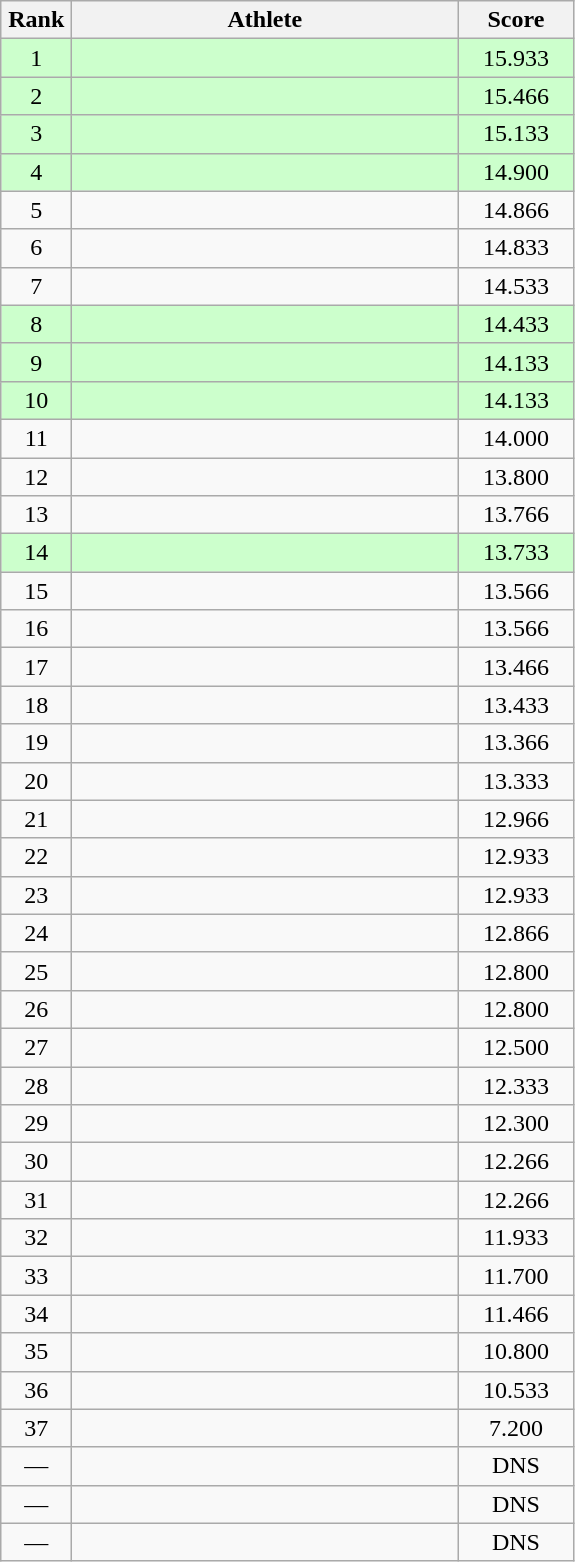<table class=wikitable style="text-align:center">
<tr>
<th width=40>Rank</th>
<th width=250>Athlete</th>
<th width=70>Score</th>
</tr>
<tr bgcolor="ccffcc">
<td>1</td>
<td align=left></td>
<td>15.933</td>
</tr>
<tr bgcolor="ccffcc">
<td>2</td>
<td align=left></td>
<td>15.466</td>
</tr>
<tr bgcolor="ccffcc">
<td>3</td>
<td align=left></td>
<td>15.133</td>
</tr>
<tr bgcolor="ccffcc">
<td>4</td>
<td align=left></td>
<td>14.900</td>
</tr>
<tr>
<td>5</td>
<td align=left></td>
<td>14.866</td>
</tr>
<tr>
<td>6</td>
<td align=left></td>
<td>14.833</td>
</tr>
<tr>
<td>7</td>
<td align=left></td>
<td>14.533</td>
</tr>
<tr bgcolor="ccffcc">
<td>8</td>
<td align=left></td>
<td>14.433</td>
</tr>
<tr bgcolor="ccffcc">
<td>9</td>
<td align=left></td>
<td>14.133</td>
</tr>
<tr bgcolor="ccffcc">
<td>10</td>
<td align=left></td>
<td>14.133</td>
</tr>
<tr>
<td>11</td>
<td align=left></td>
<td>14.000</td>
</tr>
<tr>
<td>12</td>
<td align=left></td>
<td>13.800</td>
</tr>
<tr>
<td>13</td>
<td align=left></td>
<td>13.766</td>
</tr>
<tr bgcolor="ccffcc">
<td>14 </td>
<td align=left></td>
<td>13.733</td>
</tr>
<tr>
<td>15 </td>
<td align=left></td>
<td>13.566</td>
</tr>
<tr>
<td>16</td>
<td align=left></td>
<td>13.566</td>
</tr>
<tr>
<td>17</td>
<td align=left></td>
<td>13.466</td>
</tr>
<tr>
<td>18</td>
<td align=left></td>
<td>13.433</td>
</tr>
<tr>
<td>19</td>
<td align=left></td>
<td>13.366</td>
</tr>
<tr>
<td>20</td>
<td align=left></td>
<td>13.333</td>
</tr>
<tr>
<td>21</td>
<td align=left></td>
<td>12.966</td>
</tr>
<tr>
<td>22</td>
<td align=left></td>
<td>12.933</td>
</tr>
<tr>
<td>23</td>
<td align=left></td>
<td>12.933</td>
</tr>
<tr>
<td>24</td>
<td align=left></td>
<td>12.866</td>
</tr>
<tr>
<td>25</td>
<td align=left></td>
<td>12.800</td>
</tr>
<tr>
<td>26</td>
<td align=left></td>
<td>12.800</td>
</tr>
<tr>
<td>27</td>
<td align=left></td>
<td>12.500</td>
</tr>
<tr>
<td>28</td>
<td align=left></td>
<td>12.333</td>
</tr>
<tr>
<td>29</td>
<td align=left></td>
<td>12.300</td>
</tr>
<tr>
<td>30</td>
<td align=left></td>
<td>12.266</td>
</tr>
<tr>
<td>31</td>
<td align=left></td>
<td>12.266</td>
</tr>
<tr>
<td>32</td>
<td align=left></td>
<td>11.933</td>
</tr>
<tr>
<td>33</td>
<td align=left></td>
<td>11.700</td>
</tr>
<tr>
<td>34</td>
<td align=left></td>
<td>11.466</td>
</tr>
<tr>
<td>35</td>
<td align=left></td>
<td>10.800</td>
</tr>
<tr>
<td>36</td>
<td align=left></td>
<td>10.533</td>
</tr>
<tr>
<td>37</td>
<td align=left></td>
<td>7.200</td>
</tr>
<tr>
<td>—</td>
<td align=left></td>
<td>DNS</td>
</tr>
<tr>
<td>—</td>
<td align=left></td>
<td>DNS</td>
</tr>
<tr>
<td>—</td>
<td align=left></td>
<td>DNS</td>
</tr>
</table>
